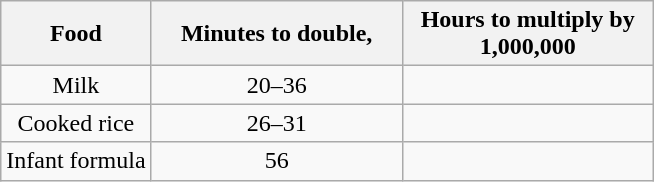<table class="wikitable" style="text-align:center;">
<tr>
<th>Food</th>
<th style="width:10em">Minutes to double, </th>
<th style="width:10em">Hours to multiply by 1,000,000</th>
</tr>
<tr>
<td>Milk</td>
<td>20–36</td>
<td></td>
</tr>
<tr>
<td>Cooked rice</td>
<td>26–31</td>
<td></td>
</tr>
<tr>
<td>Infant formula</td>
<td>56</td>
<td></td>
</tr>
</table>
